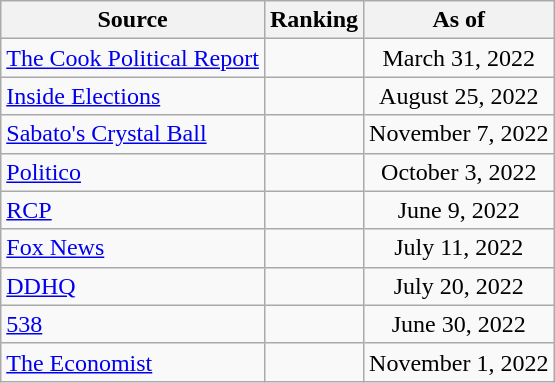<table class="wikitable" style="text-align:center">
<tr>
<th>Source</th>
<th>Ranking</th>
<th>As of</th>
</tr>
<tr>
<td align=left><a href='#'>The Cook Political Report</a></td>
<td></td>
<td>March 31, 2022</td>
</tr>
<tr>
<td align=left><a href='#'>Inside Elections</a></td>
<td></td>
<td>August 25, 2022</td>
</tr>
<tr>
<td align=left><a href='#'>Sabato's Crystal Ball</a></td>
<td></td>
<td>November 7, 2022</td>
</tr>
<tr>
<td align="left"><a href='#'>Politico</a></td>
<td></td>
<td>October 3, 2022</td>
</tr>
<tr>
<td align="left"><a href='#'>RCP</a></td>
<td></td>
<td>June 9, 2022</td>
</tr>
<tr>
<td align=left><a href='#'>Fox News</a></td>
<td></td>
<td>July 11, 2022</td>
</tr>
<tr>
<td align="left"><a href='#'>DDHQ</a></td>
<td></td>
<td>July 20, 2022</td>
</tr>
<tr>
<td align="left"><a href='#'>538</a></td>
<td></td>
<td>June 30, 2022</td>
</tr>
<tr>
<td align="left"><a href='#'>The Economist</a></td>
<td></td>
<td>November 1, 2022</td>
</tr>
</table>
